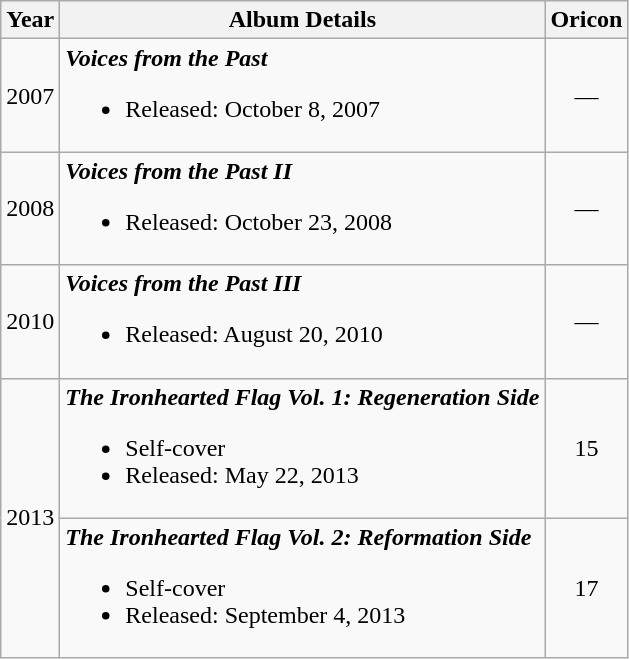<table class="wikitable">
<tr>
<th>Year</th>
<th>Album Details</th>
<th>Oricon</th>
</tr>
<tr>
<td>2007</td>
<td><strong><em>Voices from the Past</em></strong><br><ul><li>Released: October 8, 2007</li></ul></td>
<td align="center">—</td>
</tr>
<tr>
<td>2008</td>
<td><strong><em>Voices from the Past II</em></strong><br><ul><li>Released: October 23, 2008</li></ul></td>
<td align="center">—</td>
</tr>
<tr>
<td>2010</td>
<td><strong><em>Voices from the Past III</em></strong><br><ul><li>Released: August 20, 2010</li></ul></td>
<td align="center">—</td>
</tr>
<tr>
<td rowspan="2">2013</td>
<td><strong><em>The Ironhearted Flag Vol. 1: Regeneration Side</em></strong><br><ul><li>Self-cover</li><li>Released: May 22, 2013</li></ul></td>
<td align="center">15</td>
</tr>
<tr>
<td><strong><em>The Ironhearted Flag Vol. 2: Reformation Side</em></strong><br><ul><li>Self-cover</li><li>Released: September 4, 2013</li></ul></td>
<td align="center">17</td>
</tr>
</table>
